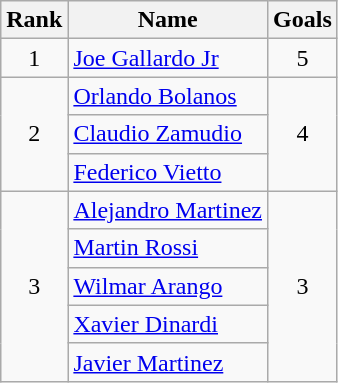<table class="wikitable" style="text-align: center;">
<tr>
<th>Rank</th>
<th>Name</th>
<th>Goals</th>
</tr>
<tr>
<td rowspan=1>1</td>
<td align="left"> <a href='#'>Joe Gallardo Jr</a></td>
<td align="center">5</td>
</tr>
<tr>
<td rowspan=3>2</td>
<td align="left"> <a href='#'>Orlando Bolanos</a></td>
<td rowspan=3 align="center">4</td>
</tr>
<tr>
<td align="left"> <a href='#'>Claudio Zamudio</a></td>
</tr>
<tr>
<td align="left"> <a href='#'>Federico Vietto</a></td>
</tr>
<tr>
<td rowspan=6>3</td>
<td align="left"> <a href='#'>Alejandro Martinez</a></td>
<td rowspan=6 align="center">3</td>
</tr>
<tr>
<td align="left"> <a href='#'>Martin Rossi</a></td>
</tr>
<tr>
<td align="left"> <a href='#'>Wilmar Arango</a></td>
</tr>
<tr>
<td align="left"> <a href='#'>Xavier Dinardi</a></td>
</tr>
<tr>
<td align="left"> <a href='#'>Javier Martinez</a></td>
</tr>
</table>
